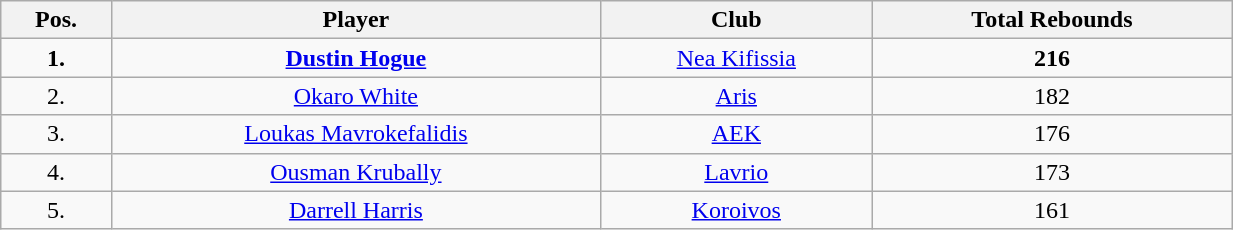<table class="wikitable" style="text-align: center;" width="65%">
<tr>
<th>Pos.</th>
<th>Player</th>
<th>Club</th>
<th>Total Rebounds</th>
</tr>
<tr>
<td align="center"><strong>1.</strong></td>
<td> <strong><a href='#'>Dustin Hogue</a></strong></td>
<td><a href='#'>Nea Kifissia</a></td>
<td align="center"><strong>216</strong></td>
</tr>
<tr>
<td align="center">2.</td>
<td> <a href='#'>Okaro White</a></td>
<td><a href='#'>Aris</a></td>
<td align="center">182</td>
</tr>
<tr>
<td align="center">3.</td>
<td> <a href='#'>Loukas Mavrokefalidis</a></td>
<td><a href='#'>AEK</a></td>
<td align="center">176</td>
</tr>
<tr>
<td align="center">4.</td>
<td> <a href='#'>Ousman Krubally</a></td>
<td><a href='#'>Lavrio</a></td>
<td align="center">173</td>
</tr>
<tr>
<td align="center">5.</td>
<td> <a href='#'>Darrell Harris</a></td>
<td><a href='#'>Koroivos</a></td>
<td align="center">161</td>
</tr>
</table>
